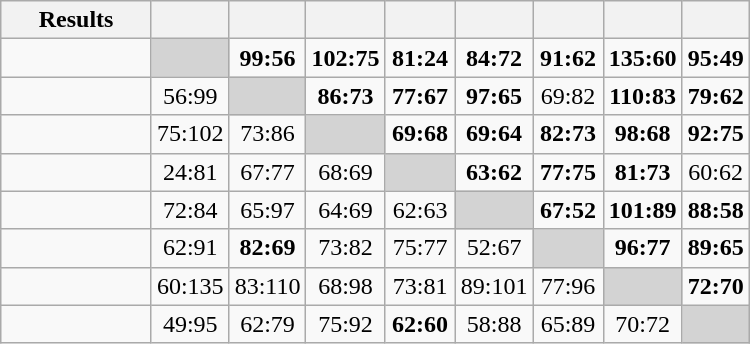<table class=wikitable style="text-align:center" width="500">
<tr>
<th width=33%>Results</th>
<th width=10%></th>
<th width=10%></th>
<th width=10%></th>
<th width=10%></th>
<th width=10%></th>
<th width=10%></th>
<th width=10%></th>
<th width=10%></th>
</tr>
<tr>
<td align="right"></td>
<td bgcolor=lightgrey></td>
<td><strong>99:56</strong></td>
<td><strong>102:75</strong></td>
<td><strong>81:24</strong></td>
<td><strong>84:72</strong></td>
<td><strong>91:62</strong></td>
<td><strong>135:60</strong></td>
<td><strong>95:49</strong></td>
</tr>
<tr>
<td align="right"></td>
<td>56:99</td>
<td bgcolor=lightgrey></td>
<td><strong>86:73</strong></td>
<td><strong>77:67</strong></td>
<td><strong>97:65</strong></td>
<td>69:82</td>
<td><strong>110:83</strong></td>
<td><strong>79:62</strong></td>
</tr>
<tr>
<td align="right"></td>
<td>75:102</td>
<td>73:86</td>
<td bgcolor=lightgrey></td>
<td><strong>69:68</strong></td>
<td><strong>69:64</strong></td>
<td><strong>82:73</strong></td>
<td><strong>98:68</strong></td>
<td><strong>92:75</strong></td>
</tr>
<tr>
<td align="right"></td>
<td>24:81</td>
<td>67:77</td>
<td>68:69</td>
<td bgcolor=lightgrey></td>
<td><strong>63:62</strong></td>
<td><strong>77:75</strong></td>
<td><strong>81:73</strong></td>
<td>60:62</td>
</tr>
<tr>
<td align="right"></td>
<td>72:84</td>
<td>65:97</td>
<td>64:69</td>
<td>62:63</td>
<td bgcolor=lightgrey></td>
<td><strong>67:52</strong></td>
<td><strong>101:89</strong></td>
<td><strong>88:58</strong></td>
</tr>
<tr>
<td align="right"></td>
<td>62:91</td>
<td><strong>82:69</strong></td>
<td>73:82</td>
<td>75:77</td>
<td>52:67</td>
<td bgcolor=lightgrey></td>
<td><strong>96:77</strong></td>
<td><strong>89:65</strong></td>
</tr>
<tr>
<td align="right"></td>
<td>60:135</td>
<td>83:110</td>
<td>68:98</td>
<td>73:81</td>
<td>89:101</td>
<td>77:96</td>
<td bgcolor=lightgrey></td>
<td><strong>72:70</strong></td>
</tr>
<tr>
<td align="right"></td>
<td>49:95</td>
<td>62:79</td>
<td>75:92</td>
<td><strong>62:60</strong></td>
<td>58:88</td>
<td>65:89</td>
<td>70:72</td>
<td bgcolor=lightgrey></td>
</tr>
</table>
